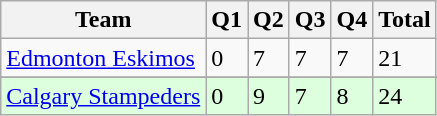<table class="wikitable">
<tr>
<th>Team</th>
<th>Q1</th>
<th>Q2</th>
<th>Q3</th>
<th>Q4</th>
<th>Total</th>
</tr>
<tr>
<td><a href='#'>Edmonton Eskimos</a></td>
<td>0</td>
<td>7</td>
<td>7</td>
<td>7</td>
<td>21</td>
</tr>
<tr>
</tr>
<tr style="background-color:#DDFFDD">
<td><a href='#'>Calgary Stampeders</a></td>
<td>0</td>
<td>9</td>
<td>7</td>
<td>8</td>
<td>24</td>
</tr>
</table>
